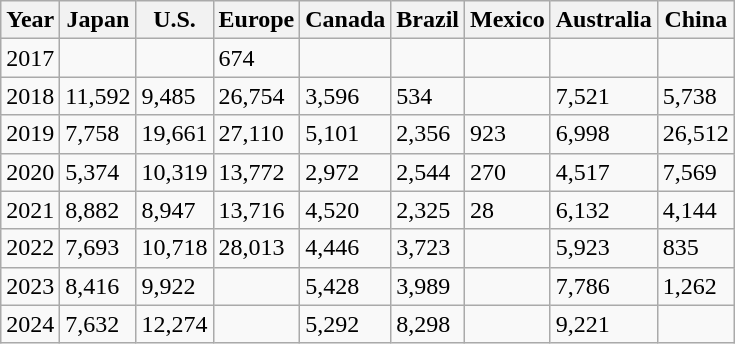<table class="wikitable">
<tr>
<th>Year</th>
<th>Japan</th>
<th>U.S.</th>
<th>Europe</th>
<th>Canada</th>
<th>Brazil</th>
<th>Mexico</th>
<th>Australia</th>
<th>China</th>
</tr>
<tr>
<td>2017</td>
<td></td>
<td></td>
<td>674</td>
<td></td>
<td></td>
<td></td>
<td></td>
<td></td>
</tr>
<tr>
<td>2018</td>
<td>11,592</td>
<td>9,485</td>
<td>26,754</td>
<td>3,596</td>
<td>534</td>
<td></td>
<td>7,521</td>
<td>5,738</td>
</tr>
<tr>
<td>2019</td>
<td>7,758</td>
<td>19,661</td>
<td>27,110</td>
<td>5,101</td>
<td>2,356</td>
<td>923</td>
<td>6,998</td>
<td>26,512</td>
</tr>
<tr>
<td>2020</td>
<td>5,374</td>
<td>10,319</td>
<td>13,772</td>
<td>2,972</td>
<td>2,544</td>
<td>270</td>
<td>4,517</td>
<td>7,569</td>
</tr>
<tr>
<td>2021</td>
<td>8,882</td>
<td>8,947</td>
<td>13,716</td>
<td>4,520</td>
<td>2,325</td>
<td>28</td>
<td>6,132</td>
<td>4,144</td>
</tr>
<tr>
<td>2022</td>
<td>7,693</td>
<td>10,718</td>
<td>28,013</td>
<td>4,446</td>
<td>3,723</td>
<td></td>
<td>5,923</td>
<td>835</td>
</tr>
<tr>
<td>2023</td>
<td>8,416</td>
<td>9,922</td>
<td></td>
<td>5,428</td>
<td>3,989</td>
<td></td>
<td>7,786</td>
<td>1,262</td>
</tr>
<tr>
<td>2024</td>
<td>7,632</td>
<td>12,274</td>
<td></td>
<td>5,292</td>
<td>8,298</td>
<td></td>
<td>9,221</td>
<td></td>
</tr>
</table>
